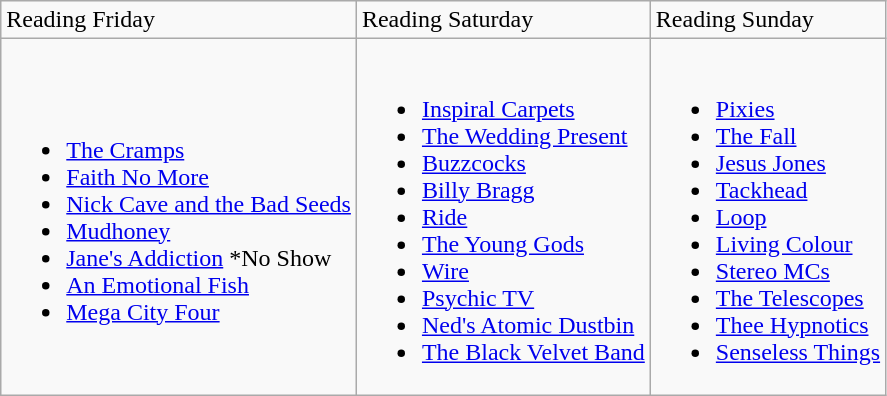<table class="wikitable">
<tr>
<td>Reading Friday</td>
<td>Reading Saturday</td>
<td>Reading Sunday</td>
</tr>
<tr>
<td><br><ul><li><a href='#'>The Cramps</a></li><li><a href='#'>Faith No More</a></li><li><a href='#'>Nick Cave and the Bad Seeds</a></li><li><a href='#'>Mudhoney</a></li><li><a href='#'>Jane's Addiction</a> *No Show</li><li><a href='#'>An Emotional Fish</a></li><li><a href='#'>Mega City Four</a></li></ul></td>
<td><br><ul><li><a href='#'>Inspiral Carpets</a></li><li><a href='#'>The Wedding Present</a></li><li><a href='#'>Buzzcocks</a></li><li><a href='#'>Billy Bragg</a></li><li><a href='#'>Ride</a></li><li><a href='#'>The Young Gods</a></li><li><a href='#'>Wire</a></li><li><a href='#'>Psychic TV</a></li><li><a href='#'>Ned's Atomic Dustbin</a></li><li><a href='#'>The Black Velvet Band</a></li></ul></td>
<td><br><ul><li><a href='#'>Pixies</a></li><li><a href='#'>The Fall</a></li><li><a href='#'>Jesus Jones</a></li><li><a href='#'>Tackhead</a></li><li><a href='#'>Loop</a></li><li><a href='#'>Living Colour</a></li><li><a href='#'>Stereo MCs</a></li><li><a href='#'>The Telescopes</a></li><li><a href='#'>Thee Hypnotics</a></li><li><a href='#'>Senseless Things</a></li></ul></td>
</tr>
</table>
